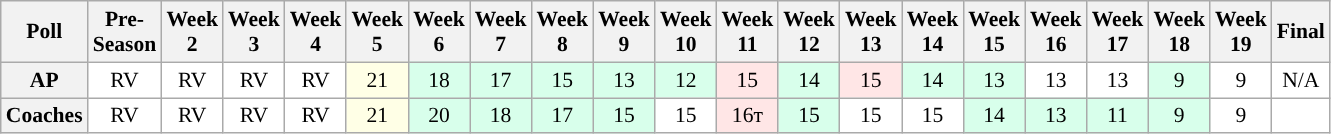<table class="wikitable" style="white-space:nowrap;font-size:90%">
<tr>
<th>Poll</th>
<th>Pre-<br>Season</th>
<th>Week<br>2</th>
<th>Week<br>3</th>
<th>Week<br>4</th>
<th>Week<br>5</th>
<th>Week<br>6</th>
<th>Week<br>7</th>
<th>Week<br>8</th>
<th>Week<br>9</th>
<th>Week<br>10</th>
<th>Week<br>11</th>
<th>Week<br>12</th>
<th>Week<br>13</th>
<th>Week<br>14</th>
<th>Week<br>15</th>
<th>Week<br>16</th>
<th>Week<br>17</th>
<th>Week<br>18</th>
<th>Week<br>19</th>
<th>Final</th>
</tr>
<tr style="text-align:center;">
<th>AP</th>
<td style="background:#FFFFFF;">RV</td>
<td style="background:#FFFFFF;">RV</td>
<td style="background:#FFFFFF;">RV</td>
<td style="background:#FFFFFF;">RV</td>
<td style="background:#FFFFE6;">21</td>
<td style="background:#D8FFEB;">18</td>
<td style="background:#D8FFEB;">17</td>
<td style="background:#D8FFEB;">15</td>
<td style="background:#D8FFEB;">13</td>
<td style="background:#D8FFEB;">12</td>
<td style="background:#FFE6E6;">15</td>
<td style="background:#D8FFEB;">14</td>
<td style="background:#FFE6E6;">15</td>
<td style="background:#D8FFEB;">14</td>
<td style="background:#D8FFEB;">13</td>
<td style="background:#FFFFFF;">13</td>
<td style="background:#FFFFFF;">13</td>
<td style="background:#D8FFEB;">9</td>
<td style="background:#FFFFFF;">9</td>
<td style="background:#FFFFFF;">N/A</td>
</tr>
<tr style="text-align:center;">
<th>Coaches</th>
<td style="background:#FFFFFF;">RV</td>
<td style="background:#FFFFFF;">RV</td>
<td style="background:#FFFFFF;">RV</td>
<td style="background:#FFFFFF;">RV</td>
<td style="background:#FFFFE6;">21</td>
<td style="background:#D8FFEB;">20</td>
<td style="background:#D8FFEB;">18</td>
<td style="background:#D8FFEB;">17</td>
<td style="background:#D8FFEB;">15</td>
<td style="background:#FFFFFF;">15</td>
<td style="background:#FFE6E6;">16т</td>
<td style="background:#D8FFEB;">15</td>
<td style="background:#FFFFFF;">15</td>
<td style="background:#FFFFFF;">15</td>
<td style="background:#D8FFEB;">14</td>
<td style="background:#D8FFEB;">13</td>
<td style="background:#D8FFEB;">11</td>
<td style="background:#D8FFEB;">9</td>
<td style="background:#FFFFFF;">9</td>
<td style="background:#FFFFFF;"></td>
</tr>
</table>
